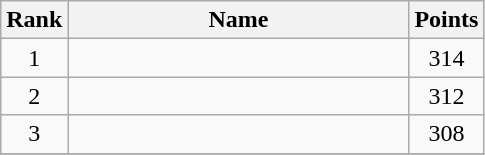<table class="wikitable" border="1" style="text-align:center">
<tr>
<th width=30>Rank</th>
<th width=220>Name</th>
<th width=25>Points</th>
</tr>
<tr>
<td>1</td>
<td align="left"></td>
<td>314</td>
</tr>
<tr>
<td>2</td>
<td align="left"></td>
<td>312</td>
</tr>
<tr>
<td>3</td>
<td align="left"></td>
<td>308</td>
</tr>
<tr>
</tr>
</table>
